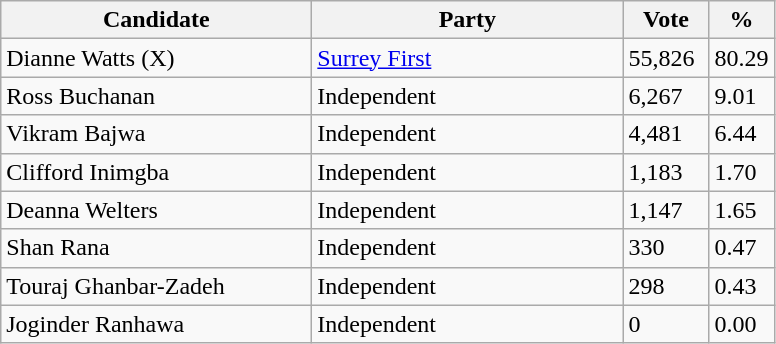<table class="wikitable">
<tr>
<th bgcolor="#DDDDFF" width="200px">Candidate</th>
<th bgcolor="#DDDDFF" width="200px">Party</th>
<th bgcolor="#DDDDFF" width="50px">Vote</th>
<th bgcolor="#DDDDFF" width="30px">%</th>
</tr>
<tr>
<td>Dianne Watts (X)</td>
<td><a href='#'>Surrey First</a></td>
<td>55,826</td>
<td>80.29</td>
</tr>
<tr>
<td>Ross Buchanan</td>
<td>Independent</td>
<td>6,267</td>
<td>9.01</td>
</tr>
<tr>
<td>Vikram Bajwa</td>
<td>Independent</td>
<td>4,481</td>
<td>6.44</td>
</tr>
<tr>
<td>Clifford Inimgba</td>
<td>Independent</td>
<td>1,183</td>
<td>1.70</td>
</tr>
<tr>
<td>Deanna Welters</td>
<td>Independent</td>
<td>1,147</td>
<td>1.65</td>
</tr>
<tr>
<td>Shan Rana</td>
<td>Independent</td>
<td>330</td>
<td>0.47</td>
</tr>
<tr>
<td>Touraj Ghanbar-Zadeh</td>
<td>Independent</td>
<td>298</td>
<td>0.43</td>
</tr>
<tr>
<td>Joginder Ranhawa</td>
<td>Independent</td>
<td>0</td>
<td>0.00</td>
</tr>
</table>
